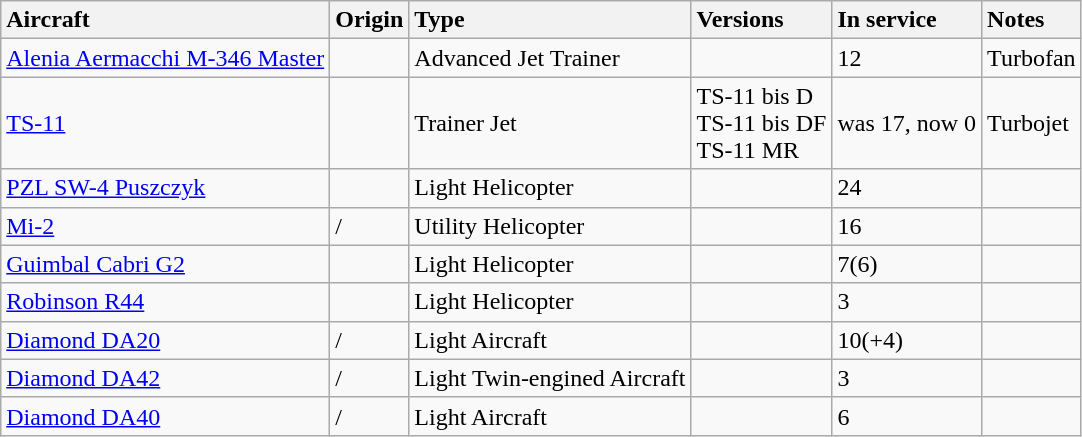<table class="wikitable">
<tr>
<th style="text-align: left;">Aircraft</th>
<th style="text-align: left;">Origin</th>
<th style="text-align: left;">Type</th>
<th style="text-align: left;">Versions</th>
<th style="text-align: left;">In service</th>
<th style="text-align: left;">Notes</th>
</tr>
<tr>
<td><a href='#'>Alenia Aermacchi M-346 Master</a></td>
<td></td>
<td>Advanced Jet Trainer</td>
<td></td>
<td>12</td>
<td>Turbofan</td>
</tr>
<tr>
<td><a href='#'>TS-11</a></td>
<td></td>
<td>Trainer Jet</td>
<td>TS-11 bis D<br>TS-11 bis DF<br>TS-11 MR</td>
<td>was 17, now 0</td>
<td>Turbojet</td>
</tr>
<tr>
<td><a href='#'>PZL SW-4 Puszczyk</a></td>
<td></td>
<td>Light Helicopter</td>
<td></td>
<td>24</td>
<td></td>
</tr>
<tr>
<td><a href='#'>Mi-2</a></td>
<td> / </td>
<td>Utility Helicopter</td>
<td></td>
<td>16</td>
<td></td>
</tr>
<tr>
<td><a href='#'>Guimbal Cabri G2</a></td>
<td></td>
<td>Light Helicopter</td>
<td></td>
<td>7(6)</td>
<td></td>
</tr>
<tr>
<td><a href='#'>Robinson R44</a></td>
<td></td>
<td>Light Helicopter</td>
<td></td>
<td>3</td>
<td></td>
</tr>
<tr>
<td><a href='#'>Diamond DA20</a></td>
<td>/</td>
<td>Light Aircraft</td>
<td></td>
<td>10(+4)</td>
<td></td>
</tr>
<tr>
<td><a href='#'>Diamond DA42</a></td>
<td>/</td>
<td>Light Twin-engined Aircraft</td>
<td></td>
<td>3</td>
<td></td>
</tr>
<tr>
<td><a href='#'>Diamond DA40</a></td>
<td>/</td>
<td>Light Aircraft</td>
<td></td>
<td>6</td>
<td></td>
</tr>
</table>
